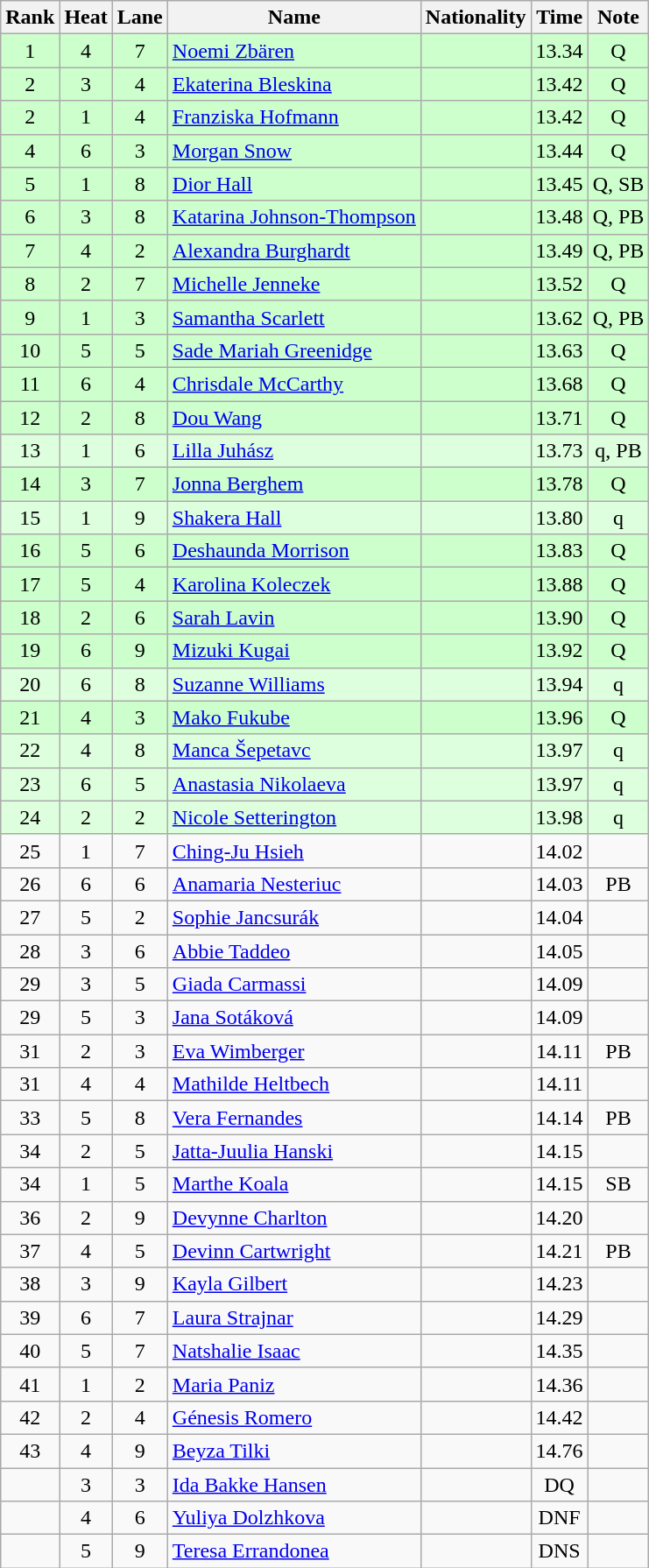<table class="wikitable sortable" style="text-align:center">
<tr>
<th>Rank</th>
<th>Heat</th>
<th>Lane</th>
<th>Name</th>
<th>Nationality</th>
<th>Time</th>
<th>Note</th>
</tr>
<tr bgcolor=ccffcc>
<td>1</td>
<td>4</td>
<td>7</td>
<td align=left><a href='#'>Noemi Zbären</a></td>
<td align=left></td>
<td>13.34</td>
<td>Q</td>
</tr>
<tr bgcolor=ccffcc>
<td>2</td>
<td>3</td>
<td>4</td>
<td align=left><a href='#'>Ekaterina Bleskina</a></td>
<td align=left></td>
<td>13.42</td>
<td>Q</td>
</tr>
<tr bgcolor=ccffcc>
<td>2</td>
<td>1</td>
<td>4</td>
<td align=left><a href='#'>Franziska Hofmann</a></td>
<td align=left></td>
<td>13.42</td>
<td>Q</td>
</tr>
<tr bgcolor=ccffcc>
<td>4</td>
<td>6</td>
<td>3</td>
<td align=left><a href='#'>Morgan Snow</a></td>
<td align=left></td>
<td>13.44</td>
<td>Q</td>
</tr>
<tr bgcolor=ccffcc>
<td>5</td>
<td>1</td>
<td>8</td>
<td align=left><a href='#'>Dior Hall</a></td>
<td align=left></td>
<td>13.45</td>
<td>Q, SB</td>
</tr>
<tr bgcolor=ccffcc>
<td>6</td>
<td>3</td>
<td>8</td>
<td align=left><a href='#'>Katarina Johnson-Thompson</a></td>
<td align=left></td>
<td>13.48</td>
<td>Q, PB</td>
</tr>
<tr bgcolor=ccffcc>
<td>7</td>
<td>4</td>
<td>2</td>
<td align=left><a href='#'>Alexandra Burghardt</a></td>
<td align=left></td>
<td>13.49</td>
<td>Q, PB</td>
</tr>
<tr bgcolor=ccffcc>
<td>8</td>
<td>2</td>
<td>7</td>
<td align=left><a href='#'>Michelle Jenneke</a></td>
<td align=left></td>
<td>13.52</td>
<td>Q</td>
</tr>
<tr bgcolor=ccffcc>
<td>9</td>
<td>1</td>
<td>3</td>
<td align=left><a href='#'>Samantha Scarlett</a></td>
<td align=left></td>
<td>13.62</td>
<td>Q, PB</td>
</tr>
<tr bgcolor=ccffcc>
<td>10</td>
<td>5</td>
<td>5</td>
<td align=left><a href='#'>Sade Mariah Greenidge</a></td>
<td align=left></td>
<td>13.63</td>
<td>Q</td>
</tr>
<tr bgcolor=ccffcc>
<td>11</td>
<td>6</td>
<td>4</td>
<td align=left><a href='#'>Chrisdale McCarthy</a></td>
<td align=left></td>
<td>13.68</td>
<td>Q</td>
</tr>
<tr bgcolor=ccffcc>
<td>12</td>
<td>2</td>
<td>8</td>
<td align=left><a href='#'>Dou Wang</a></td>
<td align=left></td>
<td>13.71</td>
<td>Q</td>
</tr>
<tr bgcolor=ddffdd>
<td>13</td>
<td>1</td>
<td>6</td>
<td align=left><a href='#'>Lilla Juhász</a></td>
<td align=left></td>
<td>13.73</td>
<td>q, PB</td>
</tr>
<tr bgcolor=ccffcc>
<td>14</td>
<td>3</td>
<td>7</td>
<td align=left><a href='#'>Jonna Berghem</a></td>
<td align=left></td>
<td>13.78</td>
<td>Q</td>
</tr>
<tr bgcolor=ddffdd>
<td>15</td>
<td>1</td>
<td>9</td>
<td align=left><a href='#'>Shakera Hall</a></td>
<td align=left></td>
<td>13.80</td>
<td>q</td>
</tr>
<tr bgcolor=ccffcc>
<td>16</td>
<td>5</td>
<td>6</td>
<td align=left><a href='#'>Deshaunda Morrison</a></td>
<td align=left></td>
<td>13.83</td>
<td>Q</td>
</tr>
<tr bgcolor=ccffcc>
<td>17</td>
<td>5</td>
<td>4</td>
<td align=left><a href='#'>Karolina Koleczek</a></td>
<td align=left></td>
<td>13.88</td>
<td>Q</td>
</tr>
<tr bgcolor=ccffcc>
<td>18</td>
<td>2</td>
<td>6</td>
<td align=left><a href='#'>Sarah Lavin</a></td>
<td align=left></td>
<td>13.90</td>
<td>Q</td>
</tr>
<tr bgcolor=ccffcc>
<td>19</td>
<td>6</td>
<td>9</td>
<td align=left><a href='#'>Mizuki Kugai</a></td>
<td align=left></td>
<td>13.92</td>
<td>Q</td>
</tr>
<tr bgcolor=ddffdd>
<td>20</td>
<td>6</td>
<td>8</td>
<td align=left><a href='#'>Suzanne Williams</a></td>
<td align=left></td>
<td>13.94</td>
<td>q</td>
</tr>
<tr bgcolor=ccffcc>
<td>21</td>
<td>4</td>
<td>3</td>
<td align=left><a href='#'>Mako Fukube</a></td>
<td align=left></td>
<td>13.96</td>
<td>Q</td>
</tr>
<tr bgcolor=ddffdd>
<td>22</td>
<td>4</td>
<td>8</td>
<td align=left><a href='#'>Manca Šepetavc</a></td>
<td align=left></td>
<td>13.97</td>
<td>q</td>
</tr>
<tr bgcolor=ddffdd>
<td>23</td>
<td>6</td>
<td>5</td>
<td align=left><a href='#'>Anastasia Nikolaeva</a></td>
<td align=left></td>
<td>13.97</td>
<td>q</td>
</tr>
<tr bgcolor=ddffdd>
<td>24</td>
<td>2</td>
<td>2</td>
<td align=left><a href='#'>Nicole Setterington</a></td>
<td align=left></td>
<td>13.98</td>
<td>q</td>
</tr>
<tr>
<td>25</td>
<td>1</td>
<td>7</td>
<td align=left><a href='#'>Ching-Ju Hsieh</a></td>
<td align=left></td>
<td>14.02</td>
<td></td>
</tr>
<tr>
<td>26</td>
<td>6</td>
<td>6</td>
<td align=left><a href='#'>Anamaria Nesteriuc</a></td>
<td align=left></td>
<td>14.03</td>
<td>PB</td>
</tr>
<tr>
<td>27</td>
<td>5</td>
<td>2</td>
<td align=left><a href='#'>Sophie Jancsurák</a></td>
<td align=left></td>
<td>14.04</td>
<td></td>
</tr>
<tr>
<td>28</td>
<td>3</td>
<td>6</td>
<td align=left><a href='#'>Abbie Taddeo</a></td>
<td align=left></td>
<td>14.05</td>
<td></td>
</tr>
<tr>
<td>29</td>
<td>3</td>
<td>5</td>
<td align=left><a href='#'>Giada Carmassi</a></td>
<td align=left></td>
<td>14.09</td>
<td></td>
</tr>
<tr>
<td>29</td>
<td>5</td>
<td>3</td>
<td align=left><a href='#'>Jana Sotáková</a></td>
<td align=left></td>
<td>14.09</td>
<td></td>
</tr>
<tr>
<td>31</td>
<td>2</td>
<td>3</td>
<td align=left><a href='#'>Eva Wimberger</a></td>
<td align=left></td>
<td>14.11</td>
<td>PB</td>
</tr>
<tr>
<td>31</td>
<td>4</td>
<td>4</td>
<td align=left><a href='#'>Mathilde Heltbech</a></td>
<td align=left></td>
<td>14.11</td>
<td></td>
</tr>
<tr>
<td>33</td>
<td>5</td>
<td>8</td>
<td align=left><a href='#'>Vera Fernandes</a></td>
<td align=left></td>
<td>14.14</td>
<td>PB</td>
</tr>
<tr>
<td>34</td>
<td>2</td>
<td>5</td>
<td align=left><a href='#'>Jatta-Juulia Hanski</a></td>
<td align=left></td>
<td>14.15</td>
<td></td>
</tr>
<tr>
<td>34</td>
<td>1</td>
<td>5</td>
<td align=left><a href='#'>Marthe Koala</a></td>
<td align=left></td>
<td>14.15</td>
<td>SB</td>
</tr>
<tr>
<td>36</td>
<td>2</td>
<td>9</td>
<td align=left><a href='#'>Devynne Charlton</a></td>
<td align=left></td>
<td>14.20</td>
<td></td>
</tr>
<tr>
<td>37</td>
<td>4</td>
<td>5</td>
<td align=left><a href='#'>Devinn Cartwright</a></td>
<td align=left></td>
<td>14.21</td>
<td>PB</td>
</tr>
<tr>
<td>38</td>
<td>3</td>
<td>9</td>
<td align=left><a href='#'>Kayla Gilbert</a></td>
<td align=left></td>
<td>14.23</td>
<td></td>
</tr>
<tr>
<td>39</td>
<td>6</td>
<td>7</td>
<td align=left><a href='#'>Laura Strajnar</a></td>
<td align=left></td>
<td>14.29</td>
<td></td>
</tr>
<tr>
<td>40</td>
<td>5</td>
<td>7</td>
<td align=left><a href='#'>Natshalie Isaac</a></td>
<td align=left></td>
<td>14.35</td>
<td></td>
</tr>
<tr>
<td>41</td>
<td>1</td>
<td>2</td>
<td align=left><a href='#'>Maria Paniz</a></td>
<td align=left></td>
<td>14.36</td>
<td></td>
</tr>
<tr>
<td>42</td>
<td>2</td>
<td>4</td>
<td align=left><a href='#'>Génesis Romero</a></td>
<td align=left></td>
<td>14.42</td>
<td></td>
</tr>
<tr>
<td>43</td>
<td>4</td>
<td>9</td>
<td align=left><a href='#'>Beyza Tilki</a></td>
<td align=left></td>
<td>14.76</td>
<td></td>
</tr>
<tr>
<td></td>
<td>3</td>
<td>3</td>
<td align=left><a href='#'>Ida Bakke Hansen</a></td>
<td align=left></td>
<td>DQ</td>
<td></td>
</tr>
<tr>
<td></td>
<td>4</td>
<td>6</td>
<td align=left><a href='#'>Yuliya Dolzhkova</a></td>
<td align=left></td>
<td>DNF</td>
<td></td>
</tr>
<tr>
<td></td>
<td>5</td>
<td>9</td>
<td align=left><a href='#'>Teresa Errandonea</a></td>
<td align=left></td>
<td>DNS</td>
<td></td>
</tr>
</table>
